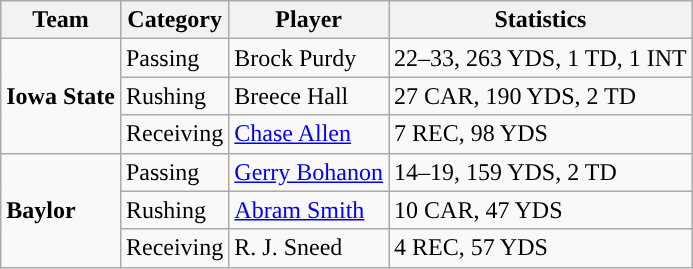<table class="wikitable" style="float: right;">
<tr>
<th>Team</th>
<th>Category</th>
<th>Player</th>
<th>Statistics</th>
</tr>
<tr>
<td rowspan=3><strong>Iowa State</strong></td>
<td>Passing</td>
<td>Brock Purdy</td>
<td>22–33, 263 YDS, 1 TD, 1 INT</td>
</tr>
<tr>
<td>Rushing</td>
<td>Breece Hall</td>
<td>27 CAR, 190 YDS, 2 TD</td>
</tr>
<tr>
<td>Receiving</td>
<td><a href='#'>Chase Allen</a></td>
<td>7 REC, 98 YDS</td>
</tr>
<tr>
<td rowspan=3><strong>Baylor</strong></td>
<td>Passing</td>
<td><a href='#'>Gerry Bohanon</a></td>
<td>14–19, 159 YDS, 2 TD</td>
</tr>
<tr>
<td>Rushing</td>
<td><a href='#'>Abram Smith</a></td>
<td>10 CAR, 47 YDS</td>
</tr>
<tr>
<td>Receiving</td>
<td>R. J. Sneed</td>
<td>4 REC, 57 YDS</td>
</tr>
</table>
